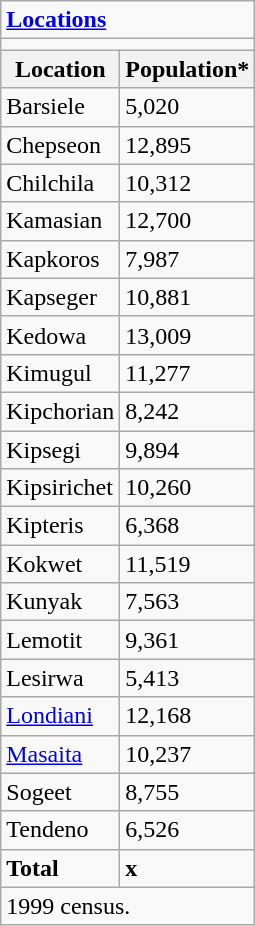<table class="wikitable">
<tr>
<td colspan="2"><strong><a href='#'>Locations</a></strong></td>
</tr>
<tr>
<td colspan="2"></td>
</tr>
<tr>
<th>Location</th>
<th>Population*</th>
</tr>
<tr>
<td>Barsiele</td>
<td>5,020</td>
</tr>
<tr>
<td>Chepseon</td>
<td>12,895</td>
</tr>
<tr>
<td>Chilchila</td>
<td>10,312</td>
</tr>
<tr>
<td>Kamasian</td>
<td>12,700</td>
</tr>
<tr>
<td>Kapkoros</td>
<td>7,987</td>
</tr>
<tr>
<td>Kapseger</td>
<td>10,881</td>
</tr>
<tr>
<td>Kedowa</td>
<td>13,009</td>
</tr>
<tr>
<td>Kimugul</td>
<td>11,277</td>
</tr>
<tr>
<td>Kipchorian</td>
<td>8,242</td>
</tr>
<tr>
<td>Kipsegi</td>
<td>9,894</td>
</tr>
<tr>
<td>Kipsirichet</td>
<td>10,260</td>
</tr>
<tr>
<td>Kipteris</td>
<td>6,368</td>
</tr>
<tr>
<td>Kokwet</td>
<td>11,519</td>
</tr>
<tr>
<td>Kunyak</td>
<td>7,563</td>
</tr>
<tr>
<td>Lemotit</td>
<td>9,361</td>
</tr>
<tr>
<td>Lesirwa</td>
<td>5,413</td>
</tr>
<tr>
<td><a href='#'>Londiani</a></td>
<td>12,168</td>
</tr>
<tr>
<td><a href='#'>Masaita</a></td>
<td>10,237</td>
</tr>
<tr>
<td>Sogeet</td>
<td>8,755</td>
</tr>
<tr>
<td>Tendeno</td>
<td>6,526</td>
</tr>
<tr>
<td><strong>Total</strong></td>
<td><strong>x</strong></td>
</tr>
<tr>
<td colspan="2">1999 census.</td>
</tr>
</table>
